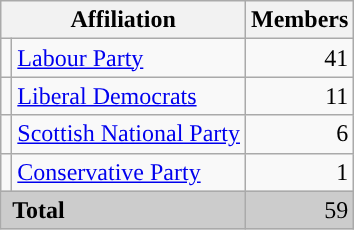<table class="wikitable">
<tr>
<th colspan="2">Affiliation</th>
<th>Members</th>
</tr>
<tr>
<td style="color:inherit;background:"></td>
<td><a href='#'>Labour Party</a></td>
<td align="right">41</td>
</tr>
<tr>
<td style="color:inherit;background:"></td>
<td><a href='#'>Liberal Democrats</a></td>
<td align="right">11</td>
</tr>
<tr>
<td style="color:inherit;background:"></td>
<td><a href='#'>Scottish National Party</a></td>
<td align="right">6</td>
</tr>
<tr>
<td style="color:inherit;background:"></td>
<td><a href='#'>Conservative Party</a></td>
<td align="right">1<br></td>
</tr>
<tr bgcolor="CCCCCC">
<td colspan="2" rowspan="1"> <strong>Total</strong></td>
<td align="right">59</td>
</tr>
</table>
